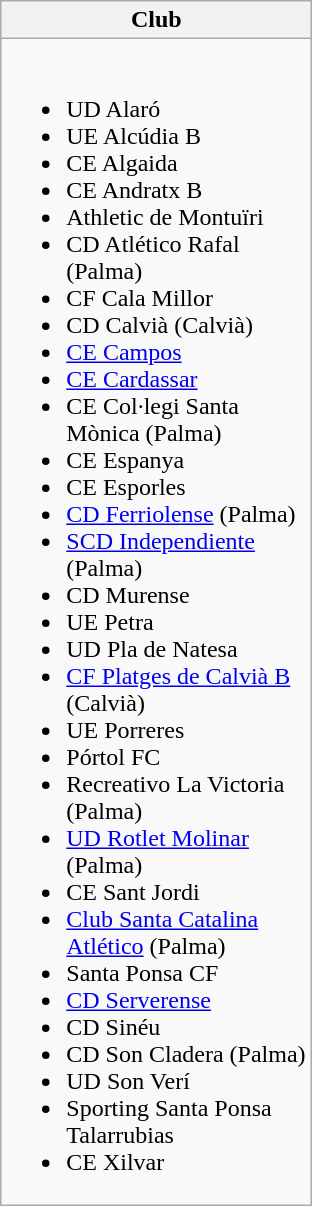<table class="wikitable sortable">
<tr>
<th width=200>Club</th>
</tr>
<tr>
<td><br><ul><li>UD Alaró</li><li>UE Alcúdia B</li><li>CE Algaida</li><li>CE Andratx B</li><li>Athletic de Montuïri</li><li>CD Atlético Rafal (Palma)</li><li>CF Cala Millor</li><li>CD Calvià (Calvià)</li><li><a href='#'>CE Campos</a></li><li><a href='#'>CE Cardassar</a></li><li>CE Col·legi Santa Mònica (Palma)</li><li>CE Espanya</li><li>CE Esporles</li><li><a href='#'>CD Ferriolense</a> (Palma)</li><li><a href='#'>SCD Independiente</a> (Palma)</li><li>CD Murense</li><li>UE Petra</li><li>UD Pla de Natesa</li><li><a href='#'>CF Platges de Calvià B</a> (Calvià)</li><li>UE Porreres</li><li>Pórtol FC</li><li>Recreativo La Victoria (Palma)</li><li><a href='#'>UD Rotlet Molinar</a> (Palma)</li><li>CE Sant Jordi</li><li><a href='#'>Club Santa Catalina Atlético</a> (Palma)</li><li>Santa Ponsa CF</li><li><a href='#'>CD Serverense</a></li><li>CD Sinéu</li><li>CD Son Cladera (Palma)</li><li>UD Son Verí</li><li>Sporting Santa Ponsa Talarrubias</li><li>CE Xilvar</li></ul></td>
</tr>
</table>
